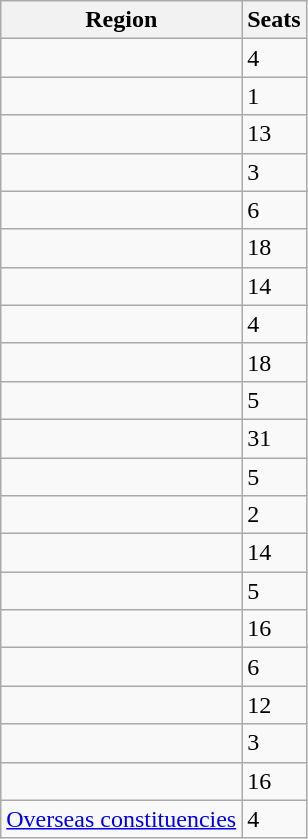<table class="wikitable sortable" style="text-align:left">
<tr>
<th>Region</th>
<th>Seats</th>
</tr>
<tr>
<td></td>
<td>4</td>
</tr>
<tr>
<td></td>
<td>1</td>
</tr>
<tr>
<td></td>
<td>13</td>
</tr>
<tr>
<td></td>
<td>3</td>
</tr>
<tr>
<td></td>
<td>6</td>
</tr>
<tr>
<td></td>
<td>18</td>
</tr>
<tr>
<td></td>
<td>14</td>
</tr>
<tr>
<td></td>
<td>4</td>
</tr>
<tr>
<td></td>
<td>18</td>
</tr>
<tr>
<td></td>
<td>5</td>
</tr>
<tr>
<td></td>
<td>31</td>
</tr>
<tr>
<td></td>
<td>5</td>
</tr>
<tr>
<td></td>
<td>2</td>
</tr>
<tr>
<td></td>
<td>14</td>
</tr>
<tr>
<td></td>
<td>5</td>
</tr>
<tr>
<td></td>
<td>16</td>
</tr>
<tr>
<td></td>
<td>6</td>
</tr>
<tr>
<td></td>
<td>12</td>
</tr>
<tr>
<td></td>
<td>3</td>
</tr>
<tr>
<td></td>
<td>16</td>
</tr>
<tr>
<td><a href='#'>Overseas constituencies</a></td>
<td>4</td>
</tr>
</table>
